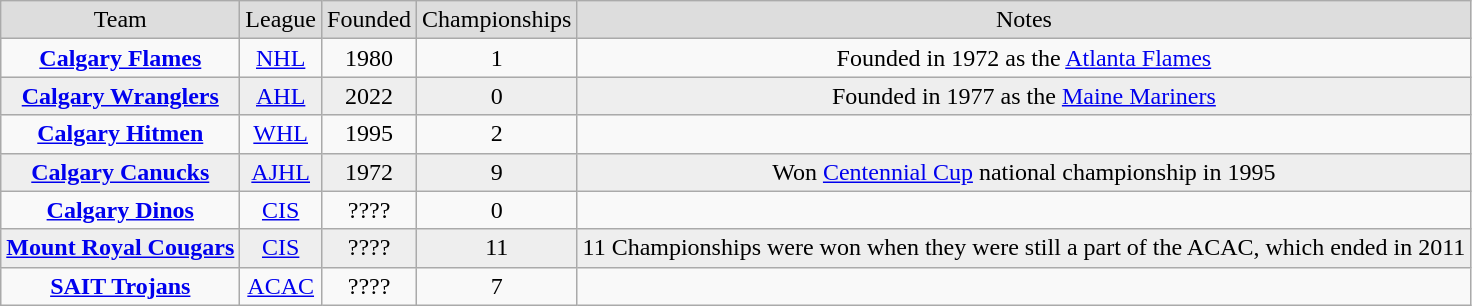<table class="wikitable">
<tr align="center" bgcolor="#dddddd">
<td>Team</td>
<td>League</td>
<td>Founded</td>
<td>Championships</td>
<td>Notes</td>
</tr>
<tr align="center">
<td><strong><a href='#'>Calgary Flames</a></strong></td>
<td><a href='#'>NHL</a></td>
<td>1980</td>
<td>1</td>
<td>Founded in 1972 as the <a href='#'>Atlanta Flames</a></td>
</tr>
<tr align="center" bgcolor="#eeeeee">
<td><strong><a href='#'>Calgary Wranglers</a></strong></td>
<td><a href='#'>AHL</a></td>
<td>2022</td>
<td>0</td>
<td>Founded in 1977 as the <a href='#'>Maine Mariners</a></td>
</tr>
<tr align="center">
<td><strong><a href='#'>Calgary Hitmen</a></strong></td>
<td><a href='#'>WHL</a></td>
<td>1995</td>
<td>2</td>
</tr>
<tr align="center" bgcolor="#eeeeee">
<td><strong><a href='#'>Calgary Canucks</a></strong></td>
<td><a href='#'>AJHL</a></td>
<td>1972</td>
<td>9</td>
<td>Won <a href='#'>Centennial Cup</a> national championship in 1995</td>
</tr>
<tr align="center">
<td><strong><a href='#'>Calgary Dinos</a></strong></td>
<td><a href='#'>CIS</a></td>
<td>????</td>
<td>0</td>
</tr>
<tr align="center" bgcolor="#eeeeee">
<td><strong><a href='#'>Mount Royal Cougars</a></strong></td>
<td><a href='#'>CIS</a></td>
<td>????</td>
<td>11</td>
<td>11 Championships were won when they were still a part of the ACAC, which ended in 2011</td>
</tr>
<tr align="center">
<td><strong><a href='#'>SAIT Trojans</a></strong></td>
<td><a href='#'>ACAC</a></td>
<td>????</td>
<td>7</td>
</tr>
</table>
